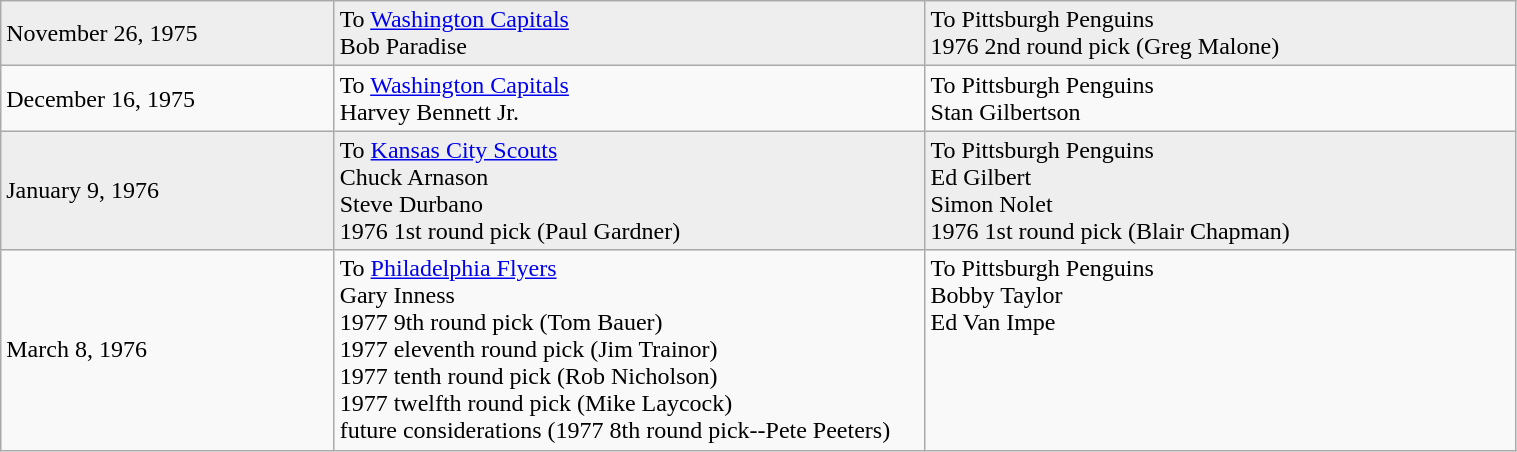<table class="wikitable" style="border:1px solid #999999; width:80%;">
<tr bgcolor="eeeeee">
<td style='width:22%;'>November 26, 1975</td>
<td style='width:39%;' valign='top'>To <a href='#'>Washington Capitals</a><br>Bob Paradise</td>
<td style='width:39%;' valign='top'>To Pittsburgh Penguins<br>1976 2nd round pick (Greg Malone)</td>
</tr>
<tr>
<td style='width:22%;'>December 16, 1975</td>
<td style='width:39%;' valign='top'>To <a href='#'>Washington Capitals</a><br>Harvey Bennett Jr.</td>
<td style='width:39%;' valign='top'>To Pittsburgh Penguins<br>Stan Gilbertson</td>
</tr>
<tr bgcolor="eeeeee">
<td style='width:22%;'>January 9, 1976</td>
<td style='width:39%;' valign='top'>To <a href='#'>Kansas City Scouts</a><br>Chuck Arnason<br>Steve Durbano<br>1976 1st round pick (Paul Gardner)</td>
<td style='width:39%;' valign='top'>To Pittsburgh Penguins<br>Ed Gilbert<br>Simon Nolet<br>1976 1st round pick (Blair Chapman)</td>
</tr>
<tr>
<td style='width:22%;'>March 8, 1976</td>
<td style='width:39%;' valign='top'>To <a href='#'>Philadelphia Flyers</a><br>Gary Inness<br>1977 9th round pick (Tom Bauer) <br>1977 eleventh round pick (Jim Trainor) <br>1977 tenth round pick (Rob Nicholson) <br>1977 twelfth round pick (Mike Laycock) <br>future considerations (1977 8th round pick--Pete Peeters)</td>
<td style='width:39%;' valign='top'>To Pittsburgh Penguins<br>Bobby Taylor<br>Ed Van Impe</td>
</tr>
</table>
